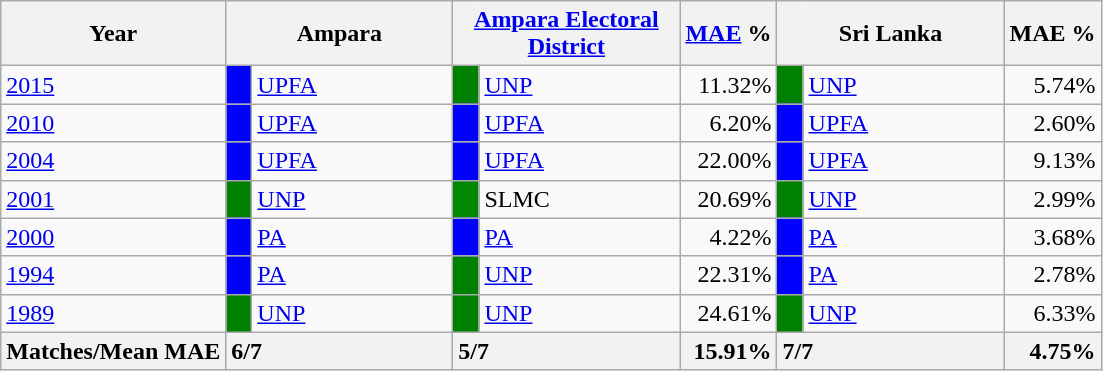<table class="wikitable">
<tr>
<th>Year</th>
<th colspan="2" width="144px">Ampara</th>
<th colspan="2" width="144px"><a href='#'>Ampara Electoral District</a></th>
<th><a href='#'>MAE</a> %</th>
<th colspan="2" width="144px">Sri Lanka</th>
<th>MAE %</th>
</tr>
<tr>
<td><a href='#'>2015</a></td>
<td style="background-color:blue;" width="10px"></td>
<td style="text-align:left;"><a href='#'>UPFA</a></td>
<td style="background-color:green;" width="10px"></td>
<td style="text-align:left;"><a href='#'>UNP</a></td>
<td style="text-align:right;">11.32%</td>
<td style="background-color:green;" width="10px"></td>
<td style="text-align:left;"><a href='#'>UNP</a></td>
<td style="text-align:right;">5.74%</td>
</tr>
<tr>
<td><a href='#'>2010</a></td>
<td style="background-color:blue;" width="10px"></td>
<td style="text-align:left;"><a href='#'>UPFA</a></td>
<td style="background-color:blue;" width="10px"></td>
<td style="text-align:left;"><a href='#'>UPFA</a></td>
<td style="text-align:right;">6.20%</td>
<td style="background-color:blue;" width="10px"></td>
<td style="text-align:left;"><a href='#'>UPFA</a></td>
<td style="text-align:right;">2.60%</td>
</tr>
<tr>
<td><a href='#'>2004</a></td>
<td style="background-color:blue;" width="10px"></td>
<td style="text-align:left;"><a href='#'>UPFA</a></td>
<td style="background-color:blue;" width="10px"></td>
<td style="text-align:left;"><a href='#'>UPFA</a></td>
<td style="text-align:right;">22.00%</td>
<td style="background-color:blue;" width="10px"></td>
<td style="text-align:left;"><a href='#'>UPFA</a></td>
<td style="text-align:right;">9.13%</td>
</tr>
<tr>
<td><a href='#'>2001</a></td>
<td style="background-color:green;" width="10px"></td>
<td style="text-align:left;"><a href='#'>UNP</a></td>
<td style="background-color:#008800;" width="10px"></td>
<td style="text-align:left;">SLMC</td>
<td style="text-align:right;">20.69%</td>
<td style="background-color:green;" width="10px"></td>
<td style="text-align:left;"><a href='#'>UNP</a></td>
<td style="text-align:right;">2.99%</td>
</tr>
<tr>
<td><a href='#'>2000</a></td>
<td style="background-color:blue;" width="10px"></td>
<td style="text-align:left;"><a href='#'>PA</a></td>
<td style="background-color:blue;" width="10px"></td>
<td style="text-align:left;"><a href='#'>PA</a></td>
<td style="text-align:right;">4.22%</td>
<td style="background-color:blue;" width="10px"></td>
<td style="text-align:left;"><a href='#'>PA</a></td>
<td style="text-align:right;">3.68%</td>
</tr>
<tr>
<td><a href='#'>1994</a></td>
<td style="background-color:blue;" width="10px"></td>
<td style="text-align:left;"><a href='#'>PA</a></td>
<td style="background-color:green;" width="10px"></td>
<td style="text-align:left;"><a href='#'>UNP</a></td>
<td style="text-align:right;">22.31%</td>
<td style="background-color:blue;" width="10px"></td>
<td style="text-align:left;"><a href='#'>PA</a></td>
<td style="text-align:right;">2.78%</td>
</tr>
<tr>
<td><a href='#'>1989</a></td>
<td style="background-color:green;" width="10px"></td>
<td style="text-align:left;"><a href='#'>UNP</a></td>
<td style="background-color:green;" width="10px"></td>
<td style="text-align:left;"><a href='#'>UNP</a></td>
<td style="text-align:right;">24.61%</td>
<td style="background-color:green;" width="10px"></td>
<td style="text-align:left;"><a href='#'>UNP</a></td>
<td style="text-align:right;">6.33%</td>
</tr>
<tr>
<th>Matches/Mean MAE</th>
<th style="text-align:left;"colspan="2" width="144px">6/7</th>
<th style="text-align:left;"colspan="2" width="144px">5/7</th>
<th style="text-align:right;">15.91%</th>
<th style="text-align:left;"colspan="2" width="144px">7/7</th>
<th style="text-align:right;">4.75%</th>
</tr>
</table>
